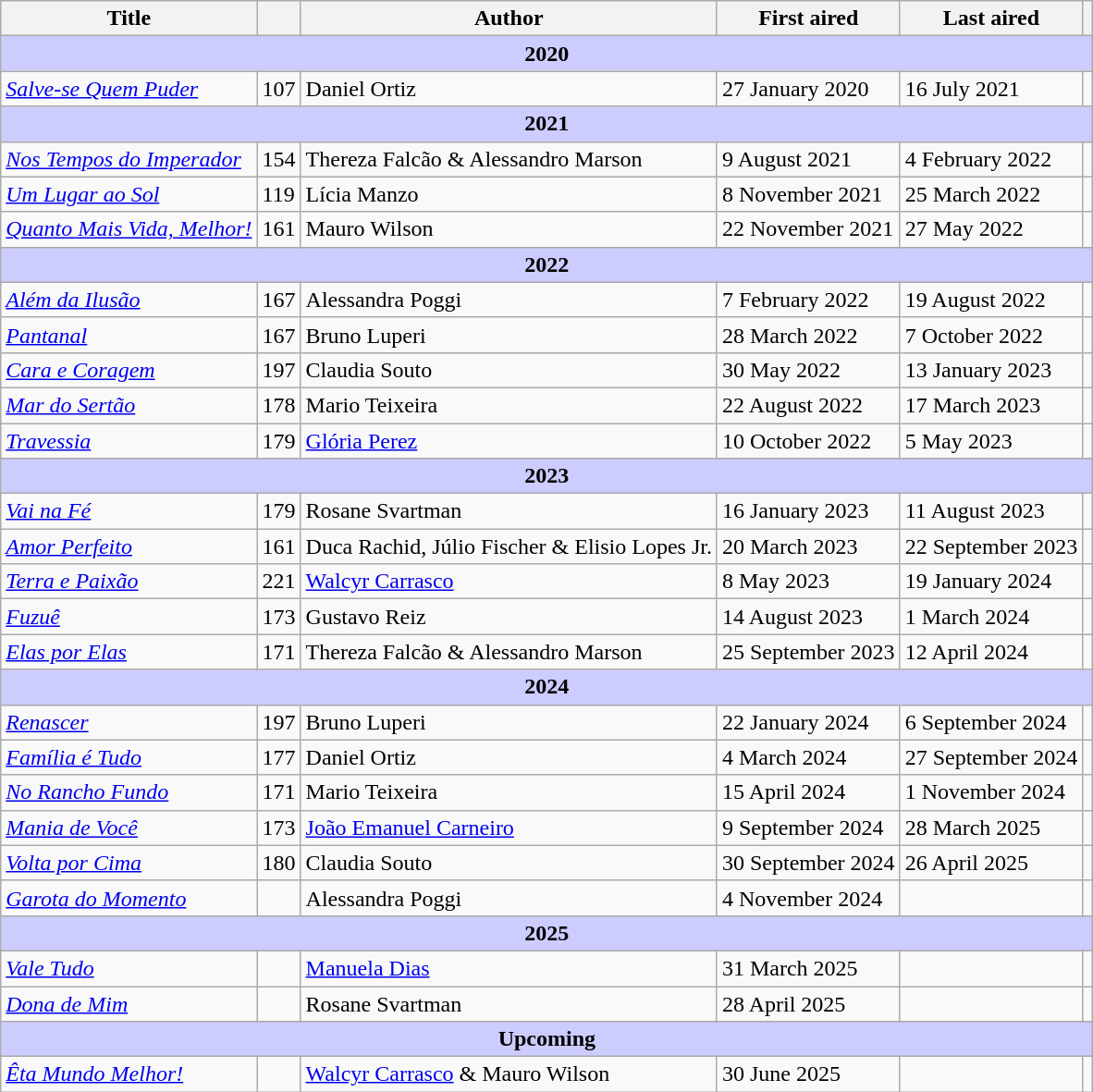<table class="wikitable sortable">
<tr>
<th>Title</th>
<th></th>
<th>Author</th>
<th>First aired</th>
<th>Last aired</th>
<th></th>
</tr>
<tr>
<th data-sort-value="zzz" colspan="6" style="background:#ccccff;">2020</th>
</tr>
<tr>
<td><em><a href='#'>Salve-se Quem Puder</a></em></td>
<td>107</td>
<td>Daniel Ortiz</td>
<td>27 January 2020</td>
<td>16 July 2021</td>
<td></td>
</tr>
<tr>
<th data-sort-value="zzz" colspan="6" style="background:#ccccff;">2021</th>
</tr>
<tr>
<td><em><a href='#'>Nos Tempos do Imperador</a></em></td>
<td>154</td>
<td>Thereza Falcão & Alessandro Marson</td>
<td>9 August 2021</td>
<td>4 February 2022</td>
<td></td>
</tr>
<tr>
<td><em><a href='#'>Um Lugar ao Sol</a></em></td>
<td>119</td>
<td>Lícia Manzo</td>
<td>8 November 2021</td>
<td>25 March 2022</td>
<td></td>
</tr>
<tr>
<td><em><a href='#'>Quanto Mais Vida, Melhor!</a></em></td>
<td>161</td>
<td>Mauro Wilson</td>
<td>22 November 2021</td>
<td>27 May 2022</td>
<td></td>
</tr>
<tr>
<th data-sort-value="zzz" colspan="6" style="background:#ccccff;">2022</th>
</tr>
<tr>
<td><em><a href='#'>Além da Ilusão</a></em></td>
<td>167</td>
<td>Alessandra Poggi</td>
<td>7 February 2022</td>
<td>19 August 2022</td>
<td></td>
</tr>
<tr>
<td><em><a href='#'>Pantanal</a></em></td>
<td>167</td>
<td>Bruno Luperi</td>
<td>28 March 2022</td>
<td>7 October 2022</td>
<td></td>
</tr>
<tr>
<td><em><a href='#'>Cara e Coragem</a></em></td>
<td>197</td>
<td>Claudia Souto</td>
<td>30 May 2022</td>
<td>13 January 2023</td>
<td></td>
</tr>
<tr>
<td><em><a href='#'>Mar do Sertão</a></em></td>
<td>178</td>
<td>Mario Teixeira</td>
<td>22 August 2022</td>
<td>17 March 2023</td>
<td></td>
</tr>
<tr>
<td><em><a href='#'>Travessia</a></em></td>
<td>179</td>
<td><a href='#'>Glória Perez</a></td>
<td>10 October 2022</td>
<td>5 May 2023</td>
<td></td>
</tr>
<tr>
<th data-sort-value="zzz" colspan="6" style="background:#ccccff;">2023</th>
</tr>
<tr>
<td><em><a href='#'>Vai na Fé</a></em></td>
<td>179</td>
<td>Rosane Svartman</td>
<td>16 January 2023</td>
<td>11 August 2023</td>
<td></td>
</tr>
<tr>
<td><em><a href='#'>Amor Perfeito</a></em></td>
<td>161</td>
<td>Duca Rachid, Júlio Fischer & Elisio Lopes Jr.</td>
<td>20 March 2023</td>
<td>22 September 2023</td>
<td></td>
</tr>
<tr>
<td><em><a href='#'>Terra e Paixão</a></em></td>
<td>221</td>
<td><a href='#'>Walcyr Carrasco</a></td>
<td>8 May 2023</td>
<td>19 January 2024</td>
<td></td>
</tr>
<tr>
<td><em><a href='#'>Fuzuê</a></em></td>
<td>173</td>
<td>Gustavo Reiz</td>
<td>14 August 2023</td>
<td>1 March 2024</td>
<td></td>
</tr>
<tr>
<td><em><a href='#'>Elas por Elas</a></em></td>
<td>171</td>
<td>Thereza Falcão & Alessandro Marson</td>
<td>25 September 2023</td>
<td>12 April 2024</td>
<td></td>
</tr>
<tr>
<th data-sort-value="zzz" colspan="6" style="background:#ccccff;">2024</th>
</tr>
<tr>
<td><em><a href='#'>Renascer</a></em></td>
<td>197</td>
<td>Bruno Luperi</td>
<td>22 January 2024</td>
<td>6 September 2024</td>
<td></td>
</tr>
<tr>
<td><em><a href='#'>Família é Tudo</a></em></td>
<td>177</td>
<td>Daniel Ortiz</td>
<td>4 March 2024</td>
<td>27 September 2024</td>
<td></td>
</tr>
<tr>
<td><em><a href='#'>No Rancho Fundo</a></em></td>
<td>171</td>
<td>Mario Teixeira</td>
<td>15 April 2024</td>
<td>1 November 2024</td>
<td></td>
</tr>
<tr>
<td><em><a href='#'>Mania de Você</a></em></td>
<td>173</td>
<td><a href='#'>João Emanuel Carneiro</a></td>
<td>9 September 2024</td>
<td>28 March 2025</td>
<td></td>
</tr>
<tr>
<td><em><a href='#'>Volta por Cima</a></em></td>
<td>180</td>
<td>Claudia Souto</td>
<td>30 September 2024</td>
<td>26 April 2025</td>
<td></td>
</tr>
<tr>
<td><em><a href='#'>Garota do Momento</a></em></td>
<td></td>
<td>Alessandra Poggi</td>
<td>4 November 2024</td>
<td></td>
<td></td>
</tr>
<tr>
<th data-sort-value="zzz" colspan="6" style="background:#ccccff;">2025</th>
</tr>
<tr>
<td><em><a href='#'>Vale Tudo</a></em></td>
<td></td>
<td><a href='#'>Manuela Dias</a></td>
<td>31 March 2025</td>
<td></td>
<td></td>
</tr>
<tr>
<td><em><a href='#'>Dona de Mim</a></em></td>
<td></td>
<td>Rosane Svartman</td>
<td>28 April 2025</td>
<td></td>
<td></td>
</tr>
<tr>
<th data-sort-value="zzz" colspan="6" style="background:#ccccff;">Upcoming</th>
</tr>
<tr>
<td><em><a href='#'>Êta Mundo Melhor!</a></em></td>
<td></td>
<td><a href='#'>Walcyr Carrasco</a> & Mauro Wilson</td>
<td>30 June 2025</td>
<td></td>
<td></td>
</tr>
</table>
